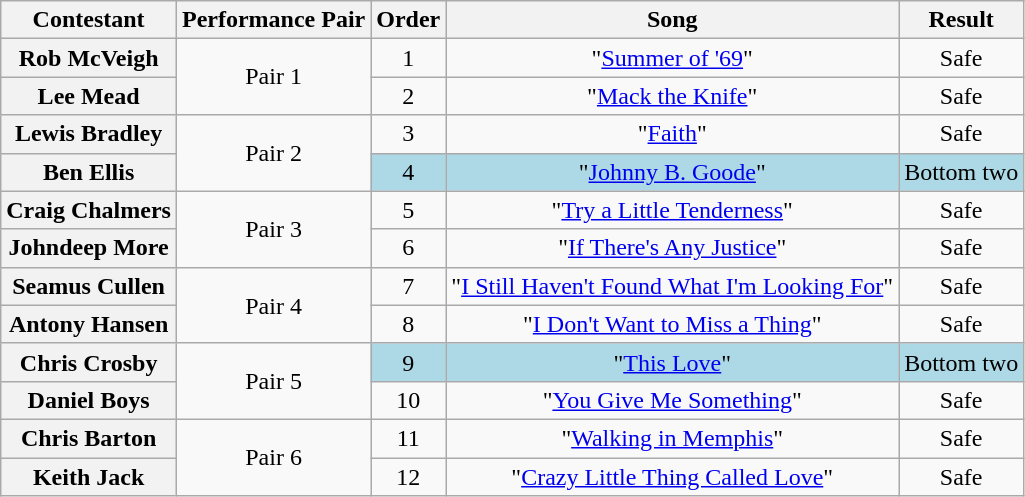<table class="wikitable plainrowheaders" style="text-align:center;">
<tr>
<th scope="col">Contestant</th>
<th scope="col">Performance Pair</th>
<th scope="col">Order</th>
<th scope="col">Song</th>
<th scope="col">Result</th>
</tr>
<tr>
<th scope="row">Rob McVeigh</th>
<td rowspan="2">Pair 1</td>
<td>1</td>
<td>"<a href='#'>Summer of '69</a>"</td>
<td>Safe</td>
</tr>
<tr>
<th scope="row">Lee Mead</th>
<td>2</td>
<td>"<a href='#'>Mack the Knife</a>"</td>
<td>Safe</td>
</tr>
<tr>
<th scope="row">Lewis Bradley</th>
<td rowspan="2">Pair 2</td>
<td>3</td>
<td>"<a href='#'>Faith</a>"</td>
<td>Safe</td>
</tr>
<tr>
<th scope="row">Ben Ellis</th>
<td style="background:lightblue;">4</td>
<td style="background:lightblue;">"<a href='#'>Johnny B. Goode</a>"</td>
<td style="background:lightblue;">Bottom two</td>
</tr>
<tr>
<th scope="row">Craig Chalmers</th>
<td rowspan="2">Pair 3</td>
<td>5</td>
<td>"<a href='#'>Try a Little Tenderness</a>"</td>
<td>Safe</td>
</tr>
<tr>
<th scope="row">Johndeep More</th>
<td>6</td>
<td>"<a href='#'>If There's Any Justice</a>"</td>
<td>Safe</td>
</tr>
<tr>
<th scope="row">Seamus Cullen</th>
<td rowspan="2">Pair 4</td>
<td>7</td>
<td>"<a href='#'>I Still Haven't Found What I'm Looking For</a>"</td>
<td>Safe</td>
</tr>
<tr>
<th scope="row">Antony Hansen</th>
<td>8</td>
<td>"<a href='#'>I Don't Want to Miss a Thing</a>"</td>
<td>Safe</td>
</tr>
<tr>
<th scope="row">Chris Crosby</th>
<td rowspan="2">Pair 5</td>
<td style="background:lightblue;">9</td>
<td style="background:lightblue;">"<a href='#'>This Love</a>"</td>
<td style="background:lightblue;">Bottom two</td>
</tr>
<tr>
<th scope="row">Daniel Boys</th>
<td>10</td>
<td>"<a href='#'>You Give Me Something</a>"</td>
<td>Safe</td>
</tr>
<tr>
<th scope="row">Chris Barton</th>
<td rowspan="2">Pair 6</td>
<td>11</td>
<td>"<a href='#'>Walking in Memphis</a>"</td>
<td>Safe</td>
</tr>
<tr>
<th scope="row">Keith Jack</th>
<td>12</td>
<td>"<a href='#'>Crazy Little Thing Called Love</a>"</td>
<td>Safe</td>
</tr>
</table>
